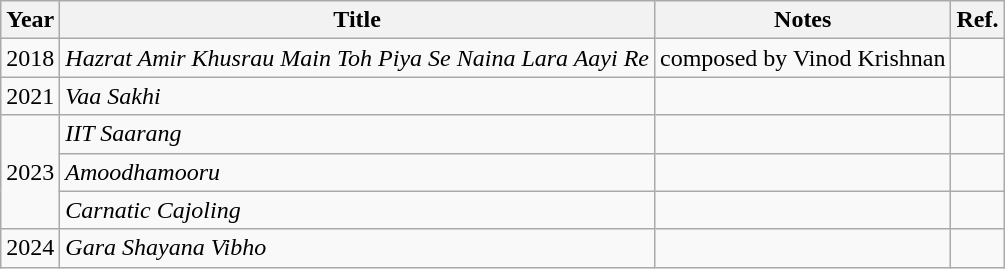<table class="wikitable">
<tr>
<th>Year</th>
<th>Title</th>
<th>Notes</th>
<th>Ref.</th>
</tr>
<tr>
<td>2018</td>
<td><em>Hazrat Amir Khusrau Main Toh Piya Se Naina Lara Aayi Re</em></td>
<td>composed by Vinod Krishnan</td>
<td></td>
</tr>
<tr>
<td>2021</td>
<td><em>Vaa Sakhi</em></td>
<td></td>
<td></td>
</tr>
<tr>
<td rowspan="3">2023</td>
<td><em>IIT Saarang</em></td>
<td></td>
<td></td>
</tr>
<tr>
<td><em>Amoodhamooru</em></td>
<td></td>
<td></td>
</tr>
<tr>
<td><em>Carnatic Cajoling</em></td>
<td></td>
<td></td>
</tr>
<tr>
<td>2024</td>
<td><em>Gara Shayana Vibho</em></td>
<td></td>
<td></td>
</tr>
</table>
